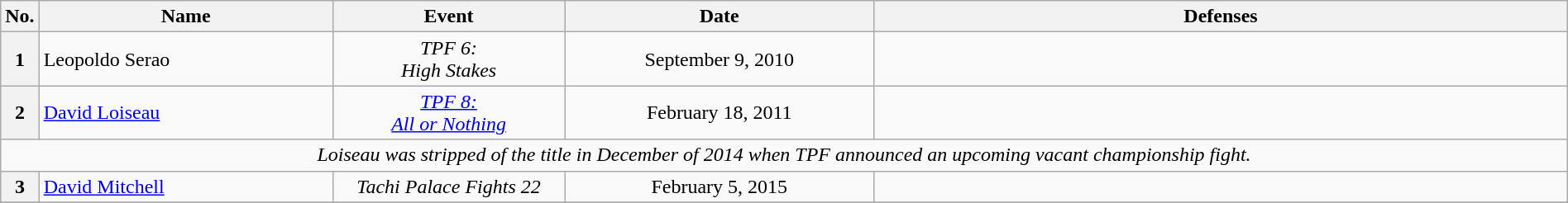<table class="wikitable" width=100%>
<tr>
<th width=1%>No.</th>
<th width=19%>Name</th>
<th width=15%>Event</th>
<th width=20%>Date</th>
<th width=45%>Defenses</th>
</tr>
<tr>
<th>1</th>
<td align=left> Leopoldo Serao<br></td>
<td align=center><em>TPF 6: </em><br><em>High Stakes</em><br></td>
<td align=center>September 9, 2010</td>
<td></td>
</tr>
<tr>
<th>2</th>
<td align=left> <a href='#'>David Loiseau</a><br></td>
<td align=center><em><a href='#'>TPF 8:</a></em><br><em><a href='#'>All or Nothing</a></em><br></td>
<td align=center>February 18, 2011</td>
<td></td>
</tr>
<tr>
<td align="center" colspan="5"><em>Loiseau was stripped of the title in December of 2014 when TPF announced an upcoming vacant championship fight.</em></td>
</tr>
<tr>
<th>3</th>
<td align=left> <a href='#'>David Mitchell</a><br></td>
<td align=center><em>Tachi Palace Fights 22</em> <br> </td>
<td align=center>February 5, 2015</td>
<td></td>
</tr>
<tr>
</tr>
</table>
